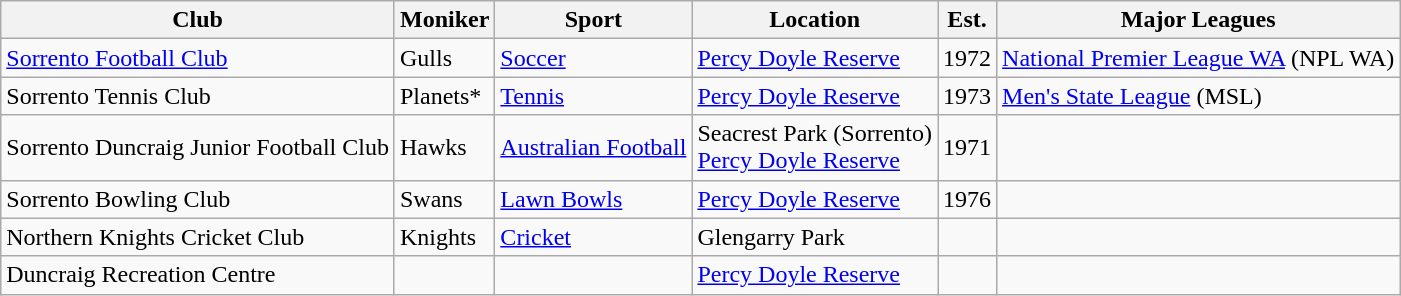<table class="wikitable">
<tr>
<th>Club</th>
<th>Moniker</th>
<th>Sport</th>
<th>Location</th>
<th>Est.</th>
<th>Major Leagues</th>
</tr>
<tr>
<td><a href='#'>Sorrento Football Club</a></td>
<td>Gulls</td>
<td><a href='#'>Soccer</a></td>
<td><a href='#'>Percy Doyle Reserve</a></td>
<td>1972</td>
<td><a href='#'>National Premier League WA</a> (NPL WA)</td>
</tr>
<tr>
<td>Sorrento Tennis Club</td>
<td>Planets*</td>
<td><a href='#'>Tennis</a></td>
<td><a href='#'>Percy Doyle Reserve</a></td>
<td>1973</td>
<td><a href='#'>Men's State League</a> (MSL)</td>
</tr>
<tr>
<td>Sorrento Duncraig Junior Football Club</td>
<td>Hawks</td>
<td><a href='#'>Australian Football</a></td>
<td>Seacrest Park (Sorrento)<br><a href='#'>Percy Doyle Reserve</a></td>
<td>1971</td>
<td></td>
</tr>
<tr>
<td>Sorrento Bowling Club</td>
<td>Swans</td>
<td><a href='#'>Lawn Bowls</a></td>
<td><a href='#'>Percy Doyle Reserve</a></td>
<td>1976</td>
<td></td>
</tr>
<tr>
<td>Northern Knights Cricket Club</td>
<td>Knights</td>
<td><a href='#'>Cricket</a></td>
<td>Glengarry Park</td>
<td></td>
<td></td>
</tr>
<tr>
<td>Duncraig Recreation Centre</td>
<td></td>
<td></td>
<td><a href='#'>Percy Doyle Reserve</a></td>
<td></td>
<td></td>
</tr>
</table>
